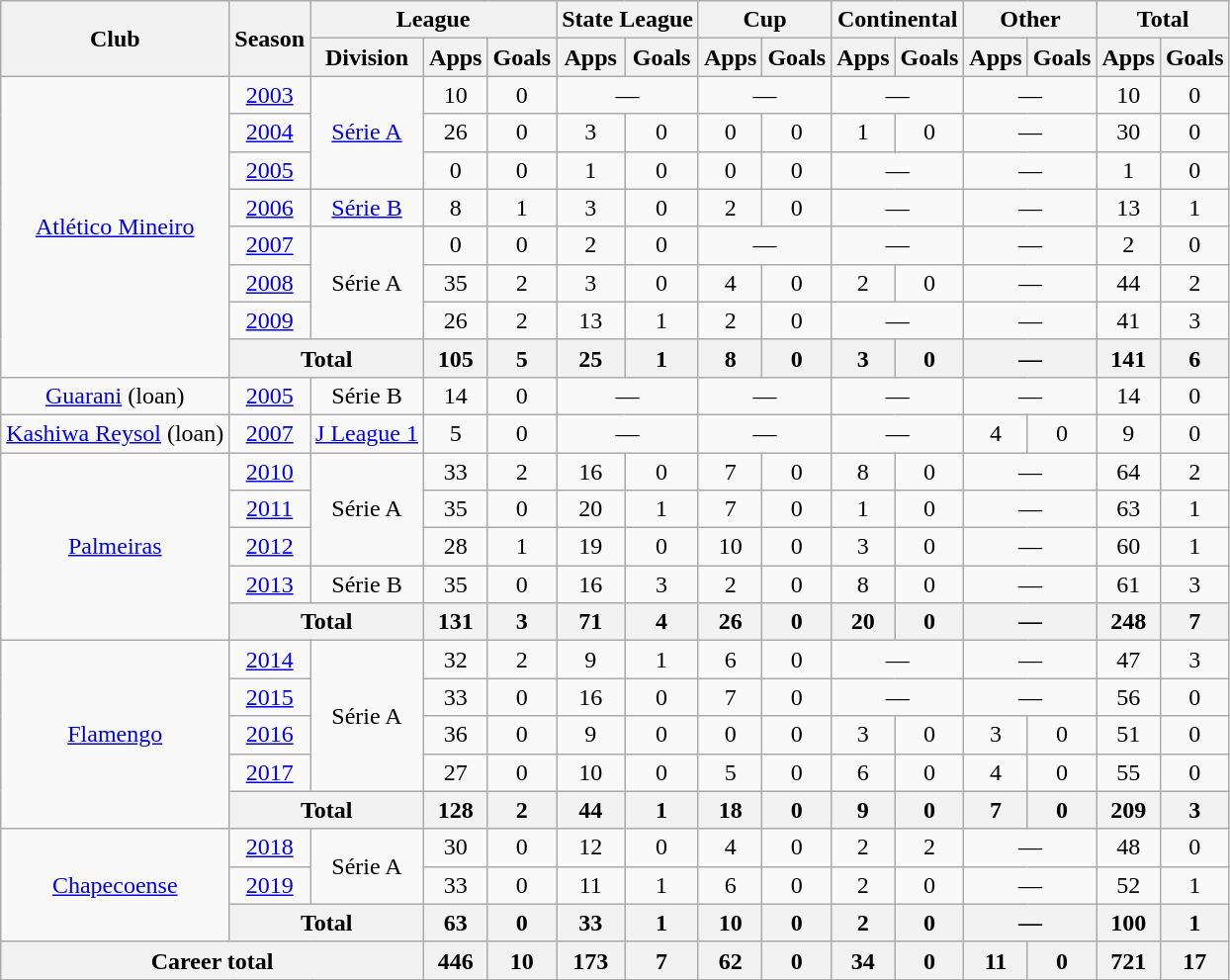<table class="wikitable" style="text-align: center;">
<tr>
<th rowspan="2">Club</th>
<th rowspan="2">Season</th>
<th colspan="3">League</th>
<th colspan="2">State League</th>
<th colspan="2">Cup</th>
<th colspan="2">Continental</th>
<th colspan="2">Other</th>
<th colspan="2">Total</th>
</tr>
<tr>
<th>Division</th>
<th>Apps</th>
<th>Goals</th>
<th>Apps</th>
<th>Goals</th>
<th>Apps</th>
<th>Goals</th>
<th>Apps</th>
<th>Goals</th>
<th>Apps</th>
<th>Goals</th>
<th>Apps</th>
<th>Goals</th>
</tr>
<tr>
<td rowspan="8"><a href='#'>Atlético Mineiro</a></td>
<td><a href='#'>2003</a></td>
<td rowspan="3"><a href='#'>Série A</a></td>
<td>10</td>
<td>0</td>
<td colspan="2">—</td>
<td colspan="2">—</td>
<td colspan="2">—</td>
<td colspan="2">—</td>
<td>10</td>
<td>0</td>
</tr>
<tr>
<td><a href='#'>2004</a></td>
<td>26</td>
<td>0</td>
<td>3</td>
<td>0</td>
<td>0</td>
<td>0</td>
<td>1</td>
<td>0</td>
<td colspan="2">—</td>
<td>30</td>
<td>0</td>
</tr>
<tr>
<td><a href='#'>2005</a></td>
<td>0</td>
<td>0</td>
<td>1</td>
<td>0</td>
<td>0</td>
<td>0</td>
<td colspan="2">—</td>
<td colspan="2">—</td>
<td>1</td>
<td>0</td>
</tr>
<tr>
<td><a href='#'>2006</a></td>
<td><a href='#'>Série B</a></td>
<td>8</td>
<td>1</td>
<td>3</td>
<td>0</td>
<td>2</td>
<td>0</td>
<td colspan="2">—</td>
<td colspan="2">—</td>
<td>13</td>
<td>1</td>
</tr>
<tr>
<td><a href='#'>2007</a></td>
<td rowspan="3">Série A</td>
<td>0</td>
<td>0</td>
<td>2</td>
<td>0</td>
<td colspan="2">—</td>
<td colspan="2">—</td>
<td colspan="2">—</td>
<td>2</td>
<td>0</td>
</tr>
<tr>
<td><a href='#'>2008</a></td>
<td>35</td>
<td>2</td>
<td>3</td>
<td>0</td>
<td>4</td>
<td>0</td>
<td>2</td>
<td>0</td>
<td colspan="2">—</td>
<td>44</td>
<td>2</td>
</tr>
<tr>
<td><a href='#'>2009</a></td>
<td>26</td>
<td>2</td>
<td>13</td>
<td>1</td>
<td>2</td>
<td>0</td>
<td colspan="2">—</td>
<td colspan="2">—</td>
<td>41</td>
<td>3</td>
</tr>
<tr>
<th colspan="2">Total</th>
<th>105</th>
<th>5</th>
<th>25</th>
<th>1</th>
<th>8</th>
<th>0</th>
<th>3</th>
<th>0</th>
<th colspan="2">—</th>
<th>141</th>
<th>6</th>
</tr>
<tr>
<td valign="center"><a href='#'>Guarani</a> (loan)</td>
<td><a href='#'>2005</a></td>
<td>Série B</td>
<td>14</td>
<td>0</td>
<td colspan="2">—</td>
<td colspan="2">—</td>
<td colspan="2">—</td>
<td colspan="2">—</td>
<td>14</td>
<td>0</td>
</tr>
<tr>
<td valign="center"><a href='#'>Kashiwa Reysol</a> (loan)</td>
<td><a href='#'>2007</a></td>
<td><a href='#'>J League 1</a></td>
<td>5</td>
<td>0</td>
<td colspan="2">—</td>
<td colspan="2">—</td>
<td colspan="2">—</td>
<td>4</td>
<td>0</td>
<td>9</td>
<td>0</td>
</tr>
<tr>
<td rowspan="5"><a href='#'>Palmeiras</a></td>
<td><a href='#'>2010</a></td>
<td rowspan="3">Série A</td>
<td>33</td>
<td>2</td>
<td>16</td>
<td>0</td>
<td>7</td>
<td>0</td>
<td>8</td>
<td>0</td>
<td colspan="2">—</td>
<td>64</td>
<td>2</td>
</tr>
<tr>
<td><a href='#'>2011</a></td>
<td>35</td>
<td>0</td>
<td>20</td>
<td>1</td>
<td>7</td>
<td>0</td>
<td>1</td>
<td>0</td>
<td colspan="2">—</td>
<td>63</td>
<td>1</td>
</tr>
<tr>
<td><a href='#'>2012</a></td>
<td>28</td>
<td>1</td>
<td>19</td>
<td>0</td>
<td>10</td>
<td>0</td>
<td>3</td>
<td>0</td>
<td colspan="2">—</td>
<td>60</td>
<td>1</td>
</tr>
<tr>
<td><a href='#'>2013</a></td>
<td>Série B</td>
<td>35</td>
<td>0</td>
<td>16</td>
<td>3</td>
<td>2</td>
<td>0</td>
<td>8</td>
<td>0</td>
<td colspan="2">—</td>
<td>61</td>
<td>3</td>
</tr>
<tr>
<th colspan="2">Total</th>
<th>131</th>
<th>3</th>
<th>71</th>
<th>4</th>
<th>26</th>
<th>0</th>
<th>20</th>
<th>0</th>
<th colspan="2">—</th>
<th>248</th>
<th>7</th>
</tr>
<tr>
<td rowspan="5"><a href='#'>Flamengo</a></td>
<td><a href='#'>2014</a></td>
<td rowspan="4">Série A</td>
<td>32</td>
<td>2</td>
<td>9</td>
<td>1</td>
<td>6</td>
<td>0</td>
<td colspan="2">—</td>
<td colspan="2">—</td>
<td>47</td>
<td>3</td>
</tr>
<tr>
<td><a href='#'>2015</a></td>
<td>33</td>
<td>0</td>
<td>16</td>
<td>0</td>
<td>7</td>
<td>0</td>
<td colspan="2">—</td>
<td colspan="2">—</td>
<td>56</td>
<td>0</td>
</tr>
<tr>
<td><a href='#'>2016</a></td>
<td>36</td>
<td>0</td>
<td>9</td>
<td>0</td>
<td>0</td>
<td>0</td>
<td>3</td>
<td>0</td>
<td>3</td>
<td>0</td>
<td>51</td>
<td>0</td>
</tr>
<tr>
<td><a href='#'>2017</a></td>
<td>27</td>
<td>0</td>
<td>10</td>
<td>0</td>
<td>5</td>
<td>0</td>
<td>6</td>
<td>0</td>
<td>4</td>
<td>0</td>
<td>55</td>
<td>0</td>
</tr>
<tr>
<th colspan="2">Total</th>
<th>128</th>
<th>2</th>
<th>44</th>
<th>1</th>
<th>18</th>
<th>0</th>
<th>9</th>
<th>0</th>
<th>7</th>
<th>0</th>
<th>209</th>
<th>3</th>
</tr>
<tr>
<td rowspan="3"><a href='#'>Chapecoense</a></td>
<td><a href='#'>2018</a></td>
<td rowspan="2">Série A</td>
<td>30</td>
<td>0</td>
<td>12</td>
<td>0</td>
<td>4</td>
<td>0</td>
<td>2</td>
<td>2</td>
<td colspan="2">—</td>
<td>48</td>
<td>0</td>
</tr>
<tr>
<td><a href='#'>2019</a></td>
<td>33</td>
<td>0</td>
<td>11</td>
<td>1</td>
<td>6</td>
<td>0</td>
<td>2</td>
<td>0</td>
<td colspan="2">—</td>
<td>52</td>
<td>1</td>
</tr>
<tr>
<th colspan="2">Total</th>
<th>63</th>
<th>0</th>
<th>33</th>
<th>1</th>
<th>10</th>
<th>0</th>
<th>2</th>
<th>0</th>
<th colspan="2">—</th>
<th>100</th>
<th>1</th>
</tr>
<tr>
<th colspan="3">Career total</th>
<th>446</th>
<th>10</th>
<th>173</th>
<th>7</th>
<th>62</th>
<th>0</th>
<th>34</th>
<th>0</th>
<th>11</th>
<th>0</th>
<th>721</th>
<th>17</th>
</tr>
</table>
